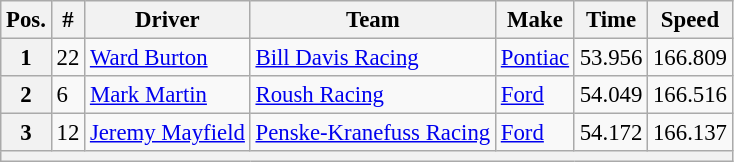<table class="wikitable" style="font-size:95%">
<tr>
<th>Pos.</th>
<th>#</th>
<th>Driver</th>
<th>Team</th>
<th>Make</th>
<th>Time</th>
<th>Speed</th>
</tr>
<tr>
<th>1</th>
<td>22</td>
<td><a href='#'>Ward Burton</a></td>
<td><a href='#'>Bill Davis Racing</a></td>
<td><a href='#'>Pontiac</a></td>
<td>53.956</td>
<td>166.809</td>
</tr>
<tr>
<th>2</th>
<td>6</td>
<td><a href='#'>Mark Martin</a></td>
<td><a href='#'>Roush Racing</a></td>
<td><a href='#'>Ford</a></td>
<td>54.049</td>
<td>166.516</td>
</tr>
<tr>
<th>3</th>
<td>12</td>
<td><a href='#'>Jeremy Mayfield</a></td>
<td><a href='#'>Penske-Kranefuss Racing</a></td>
<td><a href='#'>Ford</a></td>
<td>54.172</td>
<td>166.137</td>
</tr>
<tr>
<th colspan="7"></th>
</tr>
</table>
